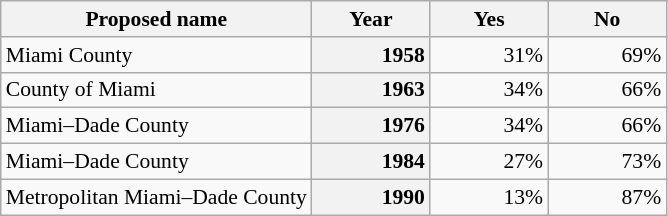<table class="wikitable sortable plainrowheaders" style="font-size: 90%; text-align: right;">
<tr>
<th scope="col">Proposed name</th>
<th scope="col" style="width: 5em;">Year</th>
<th scope="col" style="width: 5em;">Yes</th>
<th scope="col" style="width: 5em;">No</th>
</tr>
<tr>
<td style="text-align:left">Miami County</td>
<th scope="row" style="text-align: right;">1958</th>
<td>31%</td>
<td>69%</td>
</tr>
<tr>
<td style="text-align:left">County of Miami</td>
<th scope="row" style="text-align: right;">1963</th>
<td>34%</td>
<td>66%</td>
</tr>
<tr>
<td style="text-align:left">Miami–Dade County</td>
<th scope="row" style="text-align: right;">1976</th>
<td>34%</td>
<td>66%</td>
</tr>
<tr>
<td style="text-align:left">Miami–Dade County</td>
<th scope="row" style="text-align: right;">1984</th>
<td>27%</td>
<td>73%</td>
</tr>
<tr>
<td style="text-align:left">Metropolitan Miami–Dade County</td>
<th scope="row" style="text-align: right;">1990</th>
<td>13%</td>
<td>87%</td>
</tr>
</table>
